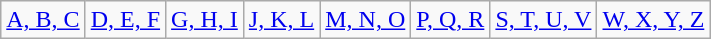<table class="wikitable">
<tr>
<td><a href='#'>A, B, C</a></td>
<td><a href='#'>D, E, F</a></td>
<td><a href='#'>G, H, I</a></td>
<td><a href='#'>J, K, L</a></td>
<td><a href='#'>M, N, O</a></td>
<td><a href='#'>P, Q, R</a></td>
<td><a href='#'>S, T, U, V</a></td>
<td><a href='#'>W, X, Y, Z</a></td>
</tr>
</table>
